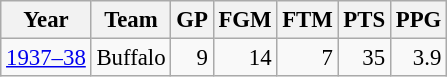<table class="wikitable sortable" style="font-size:95%; text-align:right;">
<tr>
<th>Year</th>
<th>Team</th>
<th>GP</th>
<th>FGM</th>
<th>FTM</th>
<th>PTS</th>
<th>PPG</th>
</tr>
<tr>
<td style="text-align:left;"><a href='#'>1937–38</a></td>
<td style="text-align:left;">Buffalo</td>
<td>9</td>
<td>14</td>
<td>7</td>
<td>35</td>
<td>3.9</td>
</tr>
</table>
